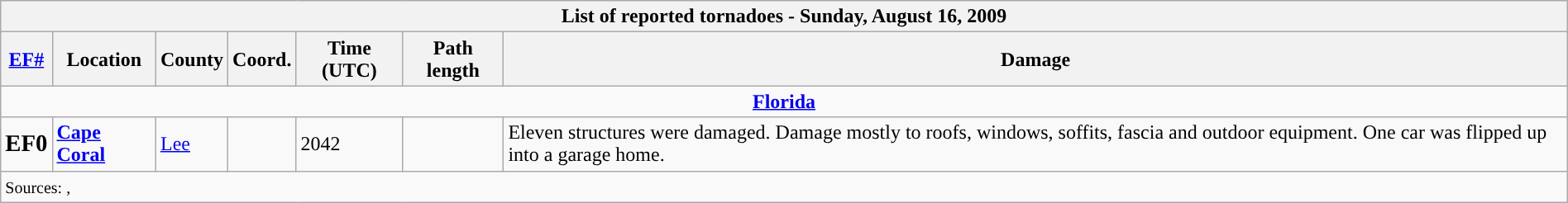<table class="wikitable collapsible" style="width:100%;">
<tr>
<th colspan="7">List of reported tornadoes - Sunday, August 16, 2009</th>
</tr>
<tr>
<th><a href='#'>EF#</a></th>
<th>Location</th>
<th>County</th>
<th>Coord.</th>
<th>Time (UTC)</th>
<th>Path length</th>
<th>Damage</th>
</tr>
<tr>
<td colspan="7" style="text-align:center;"><strong><a href='#'>Florida</a></strong></td>
</tr>
<tr>
<td><big><strong>EF0</strong></big></td>
<td><strong><a href='#'>Cape Coral</a></strong></td>
<td><a href='#'>Lee</a></td>
<td></td>
<td>2042</td>
<td></td>
<td>Eleven structures were damaged. Damage mostly to roofs, windows, soffits, fascia and outdoor equipment. One car was flipped up into a garage home.</td>
</tr>
<tr>
<td colspan="7"><small>Sources: , </small></td>
</tr>
</table>
